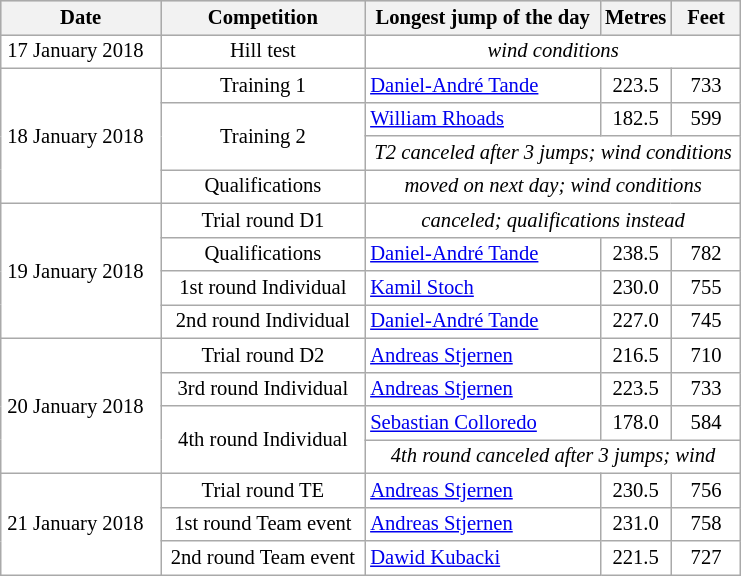<table class="wikitable plainrowheaders" style="background:#fff; font-size:86%; line-height:16px; border:grey solid 1px; border-collapse:collapse;">
<tr style="background:#ccc; text-align:center;">
<th width=100>Date</th>
<th width=130>Competition</th>
<th width=150>Longest jump of the day</th>
<th width=40>Metres</th>
<th width=40>Feet</th>
</tr>
<tr>
<td align=center>17 January 2018  </td>
<td align=center>Hill test</td>
<td align=center colspan=3><em>wind conditions</em></td>
</tr>
<tr>
<td align=center rowspan=4>18 January 2018  </td>
<td align=center>Training 1</td>
<td> <a href='#'>Daniel-André Tande</a></td>
<td align=center>223.5</td>
<td align=center>733</td>
</tr>
<tr>
<td align=center rowspan=2>Training 2</td>
<td> <a href='#'>William Rhoads</a></td>
<td align=center>182.5</td>
<td align=center>599</td>
</tr>
<tr>
<td align=center colspan=3><em>T2 canceled after 3 jumps; wind conditions</em></td>
</tr>
<tr>
<td align=center>Qualifications</td>
<td align=center colspan=3><em>moved on next day; wind conditions</em></td>
</tr>
<tr>
<td align=center rowspan=4>19 January 2018  </td>
<td align=center>Trial round D1</td>
<td align=center colspan=3><em>canceled; qualifications instead</em></td>
</tr>
<tr>
<td align=center>Qualifications</td>
<td> <a href='#'>Daniel-André Tande</a></td>
<td align=center>238.5</td>
<td align=center>782</td>
</tr>
<tr>
<td align=center>1st round Individual</td>
<td> <a href='#'>Kamil Stoch</a></td>
<td align=center>230.0</td>
<td align=center>755</td>
</tr>
<tr>
<td align=center>2nd round Individual</td>
<td> <a href='#'>Daniel-André Tande</a></td>
<td align=center>227.0</td>
<td align=center>745</td>
</tr>
<tr>
<td align=center rowspan=4>20 January 2018  </td>
<td align=center>Trial round D2</td>
<td> <a href='#'>Andreas Stjernen</a></td>
<td align=center>216.5</td>
<td align=center>710</td>
</tr>
<tr>
<td align=center>3rd round Individual</td>
<td> <a href='#'>Andreas Stjernen</a></td>
<td align=center>223.5</td>
<td align=center>733</td>
</tr>
<tr>
<td align=center rowspan=2>4th round Individual</td>
<td> <a href='#'>Sebastian Colloredo</a></td>
<td align=center>178.0</td>
<td align=center>584</td>
</tr>
<tr>
<td align=center colspan=3><em>4th round canceled after 3 jumps; wind</em></td>
</tr>
<tr>
<td align=center rowspan=3>21 January 2018  </td>
<td align=center>Trial round TE</td>
<td> <a href='#'>Andreas Stjernen</a></td>
<td align=center>230.5</td>
<td align=center>756</td>
</tr>
<tr>
<td align=center>1st round Team event</td>
<td> <a href='#'>Andreas Stjernen</a></td>
<td align=center>231.0</td>
<td align=center>758</td>
</tr>
<tr>
<td align=center>2nd round Team event</td>
<td> <a href='#'>Dawid Kubacki</a></td>
<td align=center>221.5</td>
<td align=center>727</td>
</tr>
</table>
